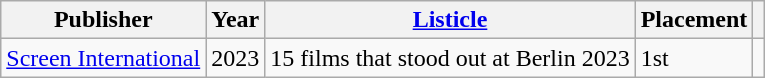<table class="wikitable plainrowheaders">
<tr>
<th scope="col">Publisher</th>
<th scope="col">Year</th>
<th scope="col"><a href='#'>Listicle</a></th>
<th scope="col">Placement</th>
<th scope="col"></th>
</tr>
<tr>
<td><a href='#'>Screen International</a></td>
<td>2023</td>
<td>15 films that stood out at Berlin 2023</td>
<td>1st</td>
<td style="text-align:center;"></td>
</tr>
</table>
